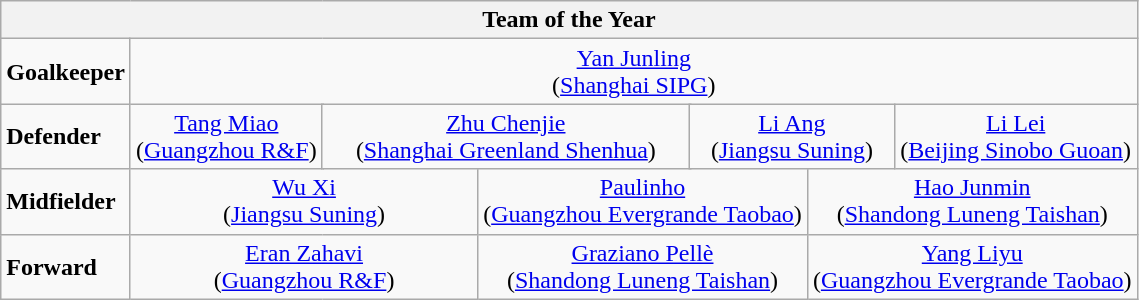<table class="wikitable">
<tr>
<th colspan="13">Team of the Year</th>
</tr>
<tr>
<td><strong>Goalkeeper</strong></td>
<td colspan="12" align="center"> <a href='#'>Yan Junling</a> <br>(<a href='#'>Shanghai SIPG</a>)</td>
</tr>
<tr>
<td><strong>Defender</strong></td>
<td colspan="3" align="center"> <a href='#'>Tang Miao</a> <br>(<a href='#'>Guangzhou R&F</a>)</td>
<td colspan="3" align="center"> <a href='#'>Zhu Chenjie</a> <br>(<a href='#'>Shanghai Greenland Shenhua</a>)</td>
<td colspan="3" align="center"> <a href='#'>Li Ang</a> <br>(<a href='#'>Jiangsu Suning</a>)</td>
<td colspan="3" align="center"> <a href='#'>Li Lei</a> <br>(<a href='#'>Beijing Sinobo Guoan</a>)</td>
</tr>
<tr>
<td><strong>Midfielder</strong></td>
<td colspan="4" align="center"> <a href='#'>Wu Xi</a> <br>(<a href='#'>Jiangsu Suning</a>)</td>
<td colspan="4" align="center"> <a href='#'>Paulinho</a> <br>(<a href='#'>Guangzhou Evergrande Taobao</a>)</td>
<td colspan="4" align="center"> <a href='#'>Hao Junmin</a> <br>(<a href='#'>Shandong Luneng Taishan</a>)</td>
</tr>
<tr>
<td><strong>Forward</strong></td>
<td colspan="4" align="center"> <a href='#'>Eran Zahavi</a> <br>(<a href='#'>Guangzhou R&F</a>)</td>
<td colspan="4" align="center"> <a href='#'>Graziano Pellè</a> <br>(<a href='#'>Shandong Luneng Taishan</a>)</td>
<td colspan="4" align="center"> <a href='#'>Yang Liyu</a> <br>(<a href='#'>Guangzhou Evergrande Taobao</a>)</td>
</tr>
</table>
